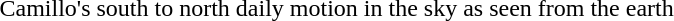<table>
<tr>
<td><br>Camillo's south to north daily motion in the sky as seen from the earth</td>
</tr>
</table>
